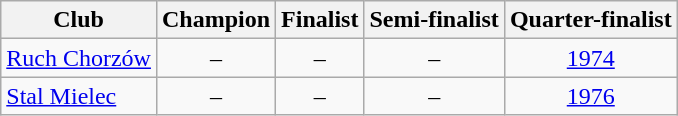<table class="wikitable" style="text-align:center">
<tr>
<th>Club</th>
<th>Champion</th>
<th>Finalist</th>
<th>Semi-finalist</th>
<th>Quarter-finalist</th>
</tr>
<tr>
<td style="text-align:left"><a href='#'>Ruch Chorzów</a></td>
<td>–</td>
<td>–</td>
<td>–</td>
<td><a href='#'>1974</a></td>
</tr>
<tr>
<td style="text-align:left"><a href='#'>Stal Mielec</a></td>
<td>–</td>
<td>–</td>
<td>–</td>
<td><a href='#'>1976</a></td>
</tr>
</table>
